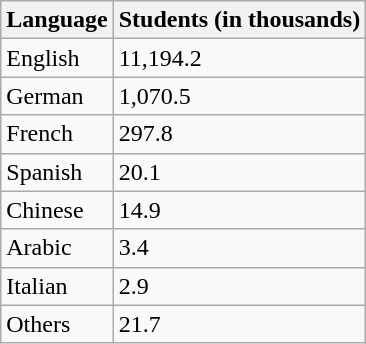<table class="wikitable">
<tr>
<th>Language</th>
<th>Students (in thousands)</th>
</tr>
<tr>
<td>English</td>
<td>11,194.2</td>
</tr>
<tr>
<td>German</td>
<td>1,070.5</td>
</tr>
<tr>
<td>French</td>
<td>297.8</td>
</tr>
<tr>
<td>Spanish</td>
<td>20.1</td>
</tr>
<tr>
<td>Chinese</td>
<td>14.9</td>
</tr>
<tr>
<td>Arabic</td>
<td>3.4</td>
</tr>
<tr>
<td>Italian</td>
<td>2.9</td>
</tr>
<tr>
<td>Others</td>
<td>21.7</td>
</tr>
</table>
